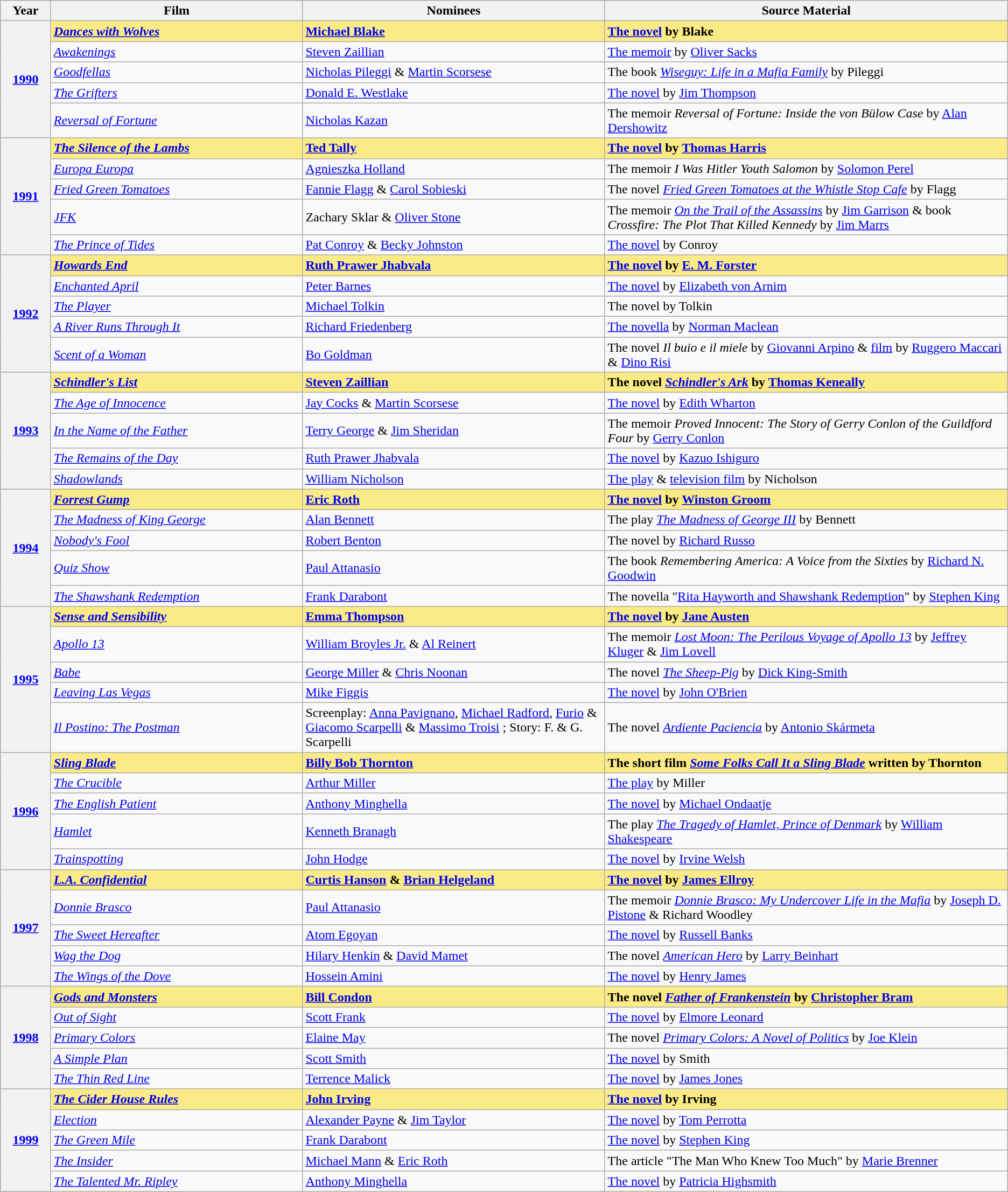<table class="wikitable">
<tr>
<th width="5%">Year</th>
<th width="25%">Film</th>
<th width="30%">Nominees</th>
<th width="40%">Source Material</th>
</tr>
<tr style="background:#FAEB86">
<th rowspan="5"><a href='#'>1990</a><br></th>
<td><strong><em><a href='#'>Dances with Wolves</a></em></strong></td>
<td><strong><a href='#'>Michael Blake</a></strong></td>
<td><strong><a href='#'>The novel</a> by Blake</strong></td>
</tr>
<tr>
<td><em><a href='#'>Awakenings</a></em></td>
<td><a href='#'>Steven Zaillian</a></td>
<td><a href='#'>The memoir</a> by <a href='#'>Oliver Sacks</a></td>
</tr>
<tr>
<td><em><a href='#'>Goodfellas</a></em></td>
<td><a href='#'>Nicholas Pileggi</a> & <a href='#'>Martin Scorsese</a></td>
<td>The book <em><a href='#'>Wiseguy: Life in a Mafia Family</a></em> by Pileggi</td>
</tr>
<tr>
<td><em><a href='#'>The Grifters</a></em></td>
<td><a href='#'>Donald E. Westlake</a></td>
<td><a href='#'>The novel</a> by <a href='#'>Jim Thompson</a></td>
</tr>
<tr>
<td><em><a href='#'>Reversal of Fortune</a></em></td>
<td><a href='#'>Nicholas Kazan</a></td>
<td>The memoir <em>Reversal of Fortune: Inside the von Bülow Case</em> by <a href='#'>Alan Dershowitz</a></td>
</tr>
<tr style="background:#FAEB86">
<th rowspan="5"><a href='#'>1991</a><br></th>
<td><strong><em><a href='#'>The Silence of the Lambs</a></em></strong></td>
<td><strong><a href='#'>Ted Tally</a></strong></td>
<td><strong><a href='#'>The novel</a> by <a href='#'>Thomas Harris</a></strong></td>
</tr>
<tr>
<td><em><a href='#'>Europa Europa</a></em></td>
<td><a href='#'>Agnieszka Holland</a></td>
<td>The memoir <em>I Was Hitler Youth Salomon</em> by <a href='#'>Solomon Perel</a></td>
</tr>
<tr>
<td><em><a href='#'>Fried Green Tomatoes</a></em></td>
<td><a href='#'>Fannie Flagg</a> & <a href='#'>Carol Sobieski</a> </td>
<td>The novel <em><a href='#'>Fried Green Tomatoes at the Whistle Stop Cafe</a></em> by Flagg</td>
</tr>
<tr>
<td><em><a href='#'>JFK</a></em></td>
<td>Zachary Sklar & <a href='#'>Oliver Stone</a></td>
<td>The memoir <em><a href='#'>On the Trail of the Assassins</a></em> by <a href='#'>Jim Garrison</a> & book <em>Crossfire: The Plot That Killed Kennedy</em> by <a href='#'>Jim Marrs</a></td>
</tr>
<tr>
<td><em><a href='#'>The Prince of Tides</a></em></td>
<td><a href='#'>Pat Conroy</a> & <a href='#'>Becky Johnston</a></td>
<td><a href='#'>The novel</a> by Conroy</td>
</tr>
<tr style="background:#FAEB86">
<th rowspan="5"><a href='#'>1992</a><br></th>
<td><strong><em><a href='#'>Howards End</a></em></strong></td>
<td><strong><a href='#'>Ruth Prawer Jhabvala</a></strong></td>
<td><strong><a href='#'>The novel</a> by <a href='#'>E. M. Forster</a></strong></td>
</tr>
<tr>
<td><em><a href='#'>Enchanted April</a></em></td>
<td><a href='#'>Peter Barnes</a></td>
<td><a href='#'>The novel</a> by <a href='#'>Elizabeth von Arnim</a></td>
</tr>
<tr>
<td><em><a href='#'>The Player</a></em></td>
<td><a href='#'>Michael Tolkin</a></td>
<td>The novel by Tolkin</td>
</tr>
<tr>
<td><em><a href='#'>A River Runs Through It</a></em></td>
<td><a href='#'>Richard Friedenberg</a></td>
<td><a href='#'>The novella</a> by <a href='#'>Norman Maclean</a></td>
</tr>
<tr>
<td><em><a href='#'>Scent of a Woman</a></em></td>
<td><a href='#'>Bo Goldman</a></td>
<td>The novel <em>Il buio e il miele</em> by <a href='#'>Giovanni Arpino</a> & <a href='#'>film</a> by <a href='#'>Ruggero Maccari</a> & <a href='#'>Dino Risi</a></td>
</tr>
<tr style="background:#FAEB86">
<th rowspan="5"><a href='#'>1993</a><br></th>
<td><strong><em><a href='#'>Schindler's List</a></em></strong></td>
<td><strong><a href='#'>Steven Zaillian</a></strong></td>
<td><strong>The novel <em><a href='#'>Schindler's Ark</a></em> by <a href='#'>Thomas Keneally</a></strong></td>
</tr>
<tr>
<td><em><a href='#'>The Age of Innocence</a></em></td>
<td><a href='#'>Jay Cocks</a> & <a href='#'>Martin Scorsese</a></td>
<td><a href='#'>The novel</a> by <a href='#'>Edith Wharton</a></td>
</tr>
<tr>
<td><em><a href='#'>In the Name of the Father</a></em></td>
<td><a href='#'>Terry George</a> & <a href='#'>Jim Sheridan</a></td>
<td>The memoir <em>Proved Innocent: The Story of Gerry Conlon of the Guildford Four</em> by <a href='#'>Gerry Conlon</a></td>
</tr>
<tr>
<td><em><a href='#'>The Remains of the Day</a></em></td>
<td><a href='#'>Ruth Prawer Jhabvala</a></td>
<td><a href='#'>The novel</a> by <a href='#'>Kazuo Ishiguro</a></td>
</tr>
<tr>
<td><em><a href='#'>Shadowlands</a></em></td>
<td><a href='#'>William Nicholson</a></td>
<td><a href='#'>The play</a> & <a href='#'>television film</a> by Nicholson</td>
</tr>
<tr style="background:#FAEB86">
<th rowspan="5"><a href='#'>1994</a><br></th>
<td><strong><em><a href='#'>Forrest Gump</a></em></strong></td>
<td><strong><a href='#'>Eric Roth</a></strong></td>
<td><strong><a href='#'>The novel</a> by <a href='#'>Winston Groom</a></strong></td>
</tr>
<tr>
<td><em><a href='#'>The Madness of King George</a></em></td>
<td><a href='#'>Alan Bennett</a></td>
<td>The play <em><a href='#'>The Madness of George III</a></em> by Bennett</td>
</tr>
<tr>
<td><em><a href='#'>Nobody's Fool</a></em></td>
<td><a href='#'>Robert Benton</a></td>
<td>The novel by <a href='#'>Richard Russo</a></td>
</tr>
<tr>
<td><em><a href='#'>Quiz Show</a></em></td>
<td><a href='#'>Paul Attanasio</a></td>
<td>The book <em>Remembering America: A Voice from the Sixties</em> by <a href='#'>Richard N. Goodwin</a></td>
</tr>
<tr>
<td><em><a href='#'>The Shawshank Redemption</a></em></td>
<td><a href='#'>Frank Darabont</a></td>
<td>The novella "<a href='#'>Rita Hayworth and Shawshank Redemption</a>" by <a href='#'>Stephen King</a></td>
</tr>
<tr style="background:#FAEB86">
<th rowspan="5"><a href='#'>1995</a><br></th>
<td><strong><em><a href='#'>Sense and Sensibility</a></em></strong></td>
<td><strong><a href='#'>Emma Thompson</a></strong></td>
<td><strong><a href='#'>The novel</a> by <a href='#'>Jane Austen</a></strong></td>
</tr>
<tr>
<td><em><a href='#'>Apollo 13</a></em></td>
<td><a href='#'>William Broyles Jr.</a> & <a href='#'>Al Reinert</a></td>
<td>The memoir <em><a href='#'>Lost Moon: The Perilous Voyage of Apollo 13</a></em> by <a href='#'>Jeffrey Kluger</a> & <a href='#'>Jim Lovell</a></td>
</tr>
<tr>
<td><em><a href='#'>Babe</a></em></td>
<td><a href='#'>George Miller</a> & <a href='#'>Chris Noonan</a></td>
<td>The novel <em><a href='#'>The Sheep-Pig</a></em> by <a href='#'>Dick King-Smith</a></td>
</tr>
<tr>
<td><em><a href='#'>Leaving Las Vegas</a></em></td>
<td><a href='#'>Mike Figgis</a></td>
<td><a href='#'>The novel</a> by <a href='#'>John O'Brien</a></td>
</tr>
<tr>
<td><em><a href='#'>Il Postino: The Postman</a></em></td>
<td>Screenplay: <a href='#'>Anna Pavignano</a>, <a href='#'>Michael Radford</a>, <a href='#'>Furio</a> & <a href='#'>Giacomo Scarpelli</a> & <a href='#'>Massimo Troisi</a> ; Story: F. & G. Scarpelli</td>
<td>The novel <em><a href='#'>Ardiente Paciencia</a></em> by <a href='#'>Antonio Skármeta</a></td>
</tr>
<tr style="background:#FAEB86">
<th rowspan="5"><a href='#'>1996</a><br></th>
<td><strong><em><a href='#'>Sling Blade</a></em></strong></td>
<td><strong><a href='#'>Billy Bob Thornton</a></strong></td>
<td><strong>The short film <em><a href='#'>Some Folks Call It a Sling Blade</a></em> written by Thornton</strong></td>
</tr>
<tr>
<td><em><a href='#'>The Crucible</a></em></td>
<td><a href='#'>Arthur Miller</a></td>
<td><a href='#'>The play</a> by Miller</td>
</tr>
<tr>
<td><em><a href='#'>The English Patient</a></em></td>
<td><a href='#'>Anthony Minghella</a></td>
<td><a href='#'>The novel</a> by <a href='#'>Michael Ondaatje</a></td>
</tr>
<tr>
<td><em><a href='#'>Hamlet</a></em></td>
<td><a href='#'>Kenneth Branagh</a></td>
<td>The play <em><a href='#'>The Tragedy of Hamlet, Prince of Denmark</a></em> by <a href='#'>William Shakespeare</a></td>
</tr>
<tr>
<td><em><a href='#'>Trainspotting</a></em></td>
<td><a href='#'>John Hodge</a></td>
<td><a href='#'>The novel</a> by <a href='#'>Irvine Welsh</a></td>
</tr>
<tr style="background:#FAEB86">
<th rowspan="5"><a href='#'>1997</a><br></th>
<td><strong><em><a href='#'>L.A. Confidential</a></em></strong></td>
<td><strong><a href='#'>Curtis Hanson</a> & <a href='#'>Brian Helgeland</a></strong></td>
<td><strong><a href='#'>The novel</a> by <a href='#'>James Ellroy</a></strong></td>
</tr>
<tr>
<td><em><a href='#'>Donnie Brasco</a></em></td>
<td><a href='#'>Paul Attanasio</a></td>
<td>The memoir <em><a href='#'>Donnie Brasco: My Undercover Life in the Mafia</a></em> by <a href='#'>Joseph D. Pistone</a> & Richard Woodley</td>
</tr>
<tr>
<td><em><a href='#'>The Sweet Hereafter</a></em></td>
<td><a href='#'>Atom Egoyan</a></td>
<td><a href='#'>The novel</a> by <a href='#'>Russell Banks</a></td>
</tr>
<tr>
<td><em><a href='#'>Wag the Dog</a></em></td>
<td><a href='#'>Hilary Henkin</a> & <a href='#'>David Mamet</a></td>
<td>The novel <em><a href='#'>American Hero</a></em> by <a href='#'>Larry Beinhart</a></td>
</tr>
<tr>
<td><em><a href='#'>The Wings of the Dove</a></em></td>
<td><a href='#'>Hossein Amini</a></td>
<td><a href='#'>The novel</a> by <a href='#'>Henry James</a></td>
</tr>
<tr style="background:#FAEB86">
<th rowspan="5"><a href='#'>1998</a><br></th>
<td><strong><em><a href='#'>Gods and Monsters</a></em></strong></td>
<td><strong><a href='#'>Bill Condon</a></strong></td>
<td><strong>The novel <em><a href='#'>Father of Frankenstein</a></em> by <a href='#'>Christopher Bram</a></strong></td>
</tr>
<tr>
<td><em><a href='#'>Out of Sight</a></em></td>
<td><a href='#'>Scott Frank</a></td>
<td><a href='#'>The novel</a> by <a href='#'>Elmore Leonard</a></td>
</tr>
<tr>
<td><em><a href='#'>Primary Colors</a></em></td>
<td><a href='#'>Elaine May</a></td>
<td>The novel <em><a href='#'>Primary Colors: A Novel of Politics</a></em> by <a href='#'>Joe Klein</a></td>
</tr>
<tr>
<td><em><a href='#'>A Simple Plan</a></em></td>
<td><a href='#'>Scott Smith</a></td>
<td><a href='#'>The novel</a> by Smith</td>
</tr>
<tr>
<td><em><a href='#'>The Thin Red Line</a></em></td>
<td><a href='#'>Terrence Malick</a></td>
<td><a href='#'>The novel</a> by <a href='#'>James Jones</a></td>
</tr>
<tr style="background:#FAEB86">
<th rowspan="5"><a href='#'>1999</a><br></th>
<td><strong><em><a href='#'>The Cider House Rules</a></em></strong></td>
<td><strong><a href='#'>John Irving</a></strong></td>
<td><strong><a href='#'>The novel</a> by Irving</strong></td>
</tr>
<tr>
<td><em><a href='#'>Election</a></em></td>
<td><a href='#'>Alexander Payne</a> & <a href='#'>Jim Taylor</a></td>
<td><a href='#'>The novel</a> by <a href='#'>Tom Perrotta</a></td>
</tr>
<tr>
<td><em><a href='#'>The Green Mile</a></em></td>
<td><a href='#'>Frank Darabont</a></td>
<td><a href='#'>The novel</a> by <a href='#'>Stephen King</a></td>
</tr>
<tr>
<td><em><a href='#'>The Insider</a></em></td>
<td><a href='#'>Michael Mann</a> & <a href='#'>Eric Roth</a></td>
<td>The article "The Man Who Knew Too Much" by <a href='#'>Marie Brenner</a></td>
</tr>
<tr>
<td><em><a href='#'>The Talented Mr. Ripley</a></em></td>
<td><a href='#'>Anthony Minghella</a></td>
<td><a href='#'>The novel</a> by <a href='#'>Patricia Highsmith</a></td>
</tr>
</table>
